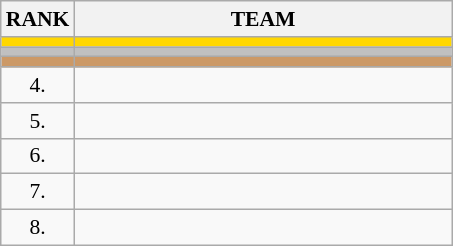<table class="wikitable" style="border-collapse: collapse; font-size: 90%;">
<tr>
<th>RANK</th>
<th align="left" style="width: 17em">TEAM</th>
</tr>
<tr bgcolor=gold>
<td align="center"></td>
<td></td>
</tr>
<tr bgcolor=silver>
<td align="center"></td>
<td></td>
</tr>
<tr bgcolor=cc9966>
<td align="center"></td>
<td></td>
</tr>
<tr>
<td align="center">4.</td>
<td></td>
</tr>
<tr>
<td align="center">5.</td>
<td></td>
</tr>
<tr>
<td align="center">6.</td>
<td></td>
</tr>
<tr>
<td align="center">7.</td>
<td></td>
</tr>
<tr>
<td align="center">8.</td>
<td></td>
</tr>
</table>
